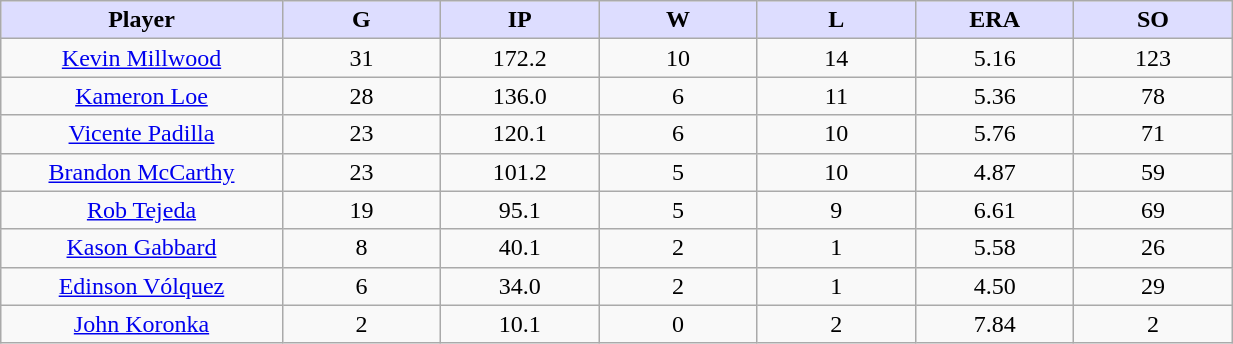<table class="wikitable sortable">
<tr>
<th style="background:#ddf; width:16%;">Player</th>
<th style="background:#ddf; width:9%;">G</th>
<th style="background:#ddf; width:9%;">IP</th>
<th style="background:#ddf; width:9%;">W</th>
<th style="background:#ddf; width:9%;">L</th>
<th style="background:#ddf; width:9%;">ERA</th>
<th style="background:#ddf; width:9%;">SO</th>
</tr>
<tr align=center>
<td><a href='#'>Kevin Millwood</a></td>
<td>31</td>
<td>172.2</td>
<td>10</td>
<td>14</td>
<td>5.16</td>
<td>123</td>
</tr>
<tr align=center>
<td><a href='#'>Kameron Loe</a></td>
<td>28</td>
<td>136.0</td>
<td>6</td>
<td>11</td>
<td>5.36</td>
<td>78</td>
</tr>
<tr align=center>
<td><a href='#'>Vicente Padilla</a></td>
<td>23</td>
<td>120.1</td>
<td>6</td>
<td>10</td>
<td>5.76</td>
<td>71</td>
</tr>
<tr align=center>
<td><a href='#'>Brandon McCarthy</a></td>
<td>23</td>
<td>101.2</td>
<td>5</td>
<td>10</td>
<td>4.87</td>
<td>59</td>
</tr>
<tr align=center>
<td><a href='#'>Rob Tejeda</a></td>
<td>19</td>
<td>95.1</td>
<td>5</td>
<td>9</td>
<td>6.61</td>
<td>69</td>
</tr>
<tr align=center>
<td><a href='#'>Kason Gabbard</a></td>
<td>8</td>
<td>40.1</td>
<td>2</td>
<td>1</td>
<td>5.58</td>
<td>26</td>
</tr>
<tr align=center>
<td><a href='#'>Edinson Vólquez</a></td>
<td>6</td>
<td>34.0</td>
<td>2</td>
<td>1</td>
<td>4.50</td>
<td>29</td>
</tr>
<tr align=center>
<td><a href='#'>John Koronka</a></td>
<td>2</td>
<td>10.1</td>
<td>0</td>
<td>2</td>
<td>7.84</td>
<td>2</td>
</tr>
</table>
